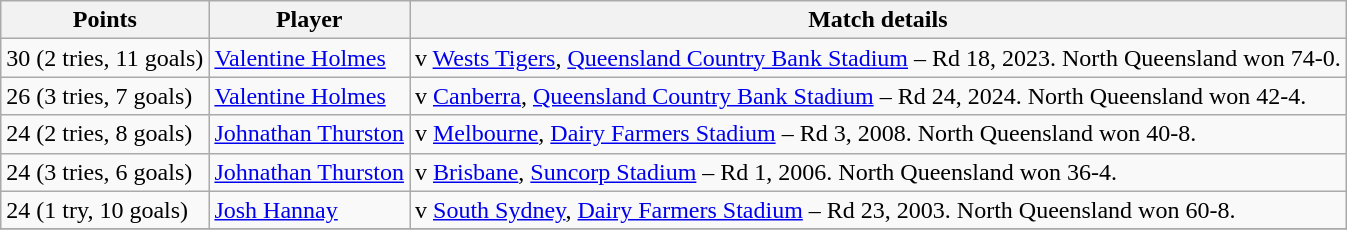<table class="wikitable">
<tr>
<th>Points</th>
<th>Player</th>
<th>Match details</th>
</tr>
<tr>
<td>30 (2 tries, 11 goals)</td>
<td><a href='#'>Valentine Holmes</a></td>
<td>v <a href='#'>Wests Tigers</a>, <a href='#'>Queensland Country Bank Stadium</a> – Rd 18, 2023. North Queensland won 74-0.</td>
</tr>
<tr>
<td>26 (3 tries, 7 goals)</td>
<td><a href='#'>Valentine Holmes</a></td>
<td>v <a href='#'>Canberra</a>, <a href='#'>Queensland Country Bank Stadium</a> – Rd 24, 2024. North Queensland won 42-4.</td>
</tr>
<tr>
<td>24 (2 tries, 8 goals)</td>
<td><a href='#'>Johnathan Thurston</a></td>
<td>v <a href='#'>Melbourne</a>, <a href='#'>Dairy Farmers Stadium</a> – Rd 3, 2008. North Queensland won 40-8.</td>
</tr>
<tr>
<td>24 (3 tries, 6 goals)</td>
<td><a href='#'>Johnathan Thurston</a></td>
<td>v <a href='#'>Brisbane</a>, <a href='#'>Suncorp Stadium</a> – Rd 1, 2006. North Queensland won 36-4.</td>
</tr>
<tr>
<td>24 (1 try, 10 goals)</td>
<td><a href='#'>Josh Hannay</a></td>
<td>v <a href='#'>South Sydney</a>, <a href='#'>Dairy Farmers Stadium</a> – Rd 23, 2003. North Queensland won 60-8.</td>
</tr>
<tr>
</tr>
</table>
